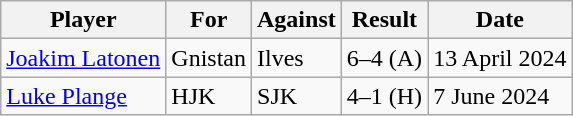<table class="wikitable sortable">
<tr>
<th>Player</th>
<th>For</th>
<th>Against</th>
<th style="text-align:center">Result</th>
<th>Date</th>
</tr>
<tr>
<td> <a href='#'>Joakim Latonen</a></td>
<td>Gnistan</td>
<td>Ilves</td>
<td>6–4 (A)</td>
<td>13 April 2024</td>
</tr>
<tr>
<td> <a href='#'>Luke Plange</a></td>
<td>HJK</td>
<td>SJK</td>
<td>4–1 (H)</td>
<td>7 June 2024</td>
</tr>
</table>
